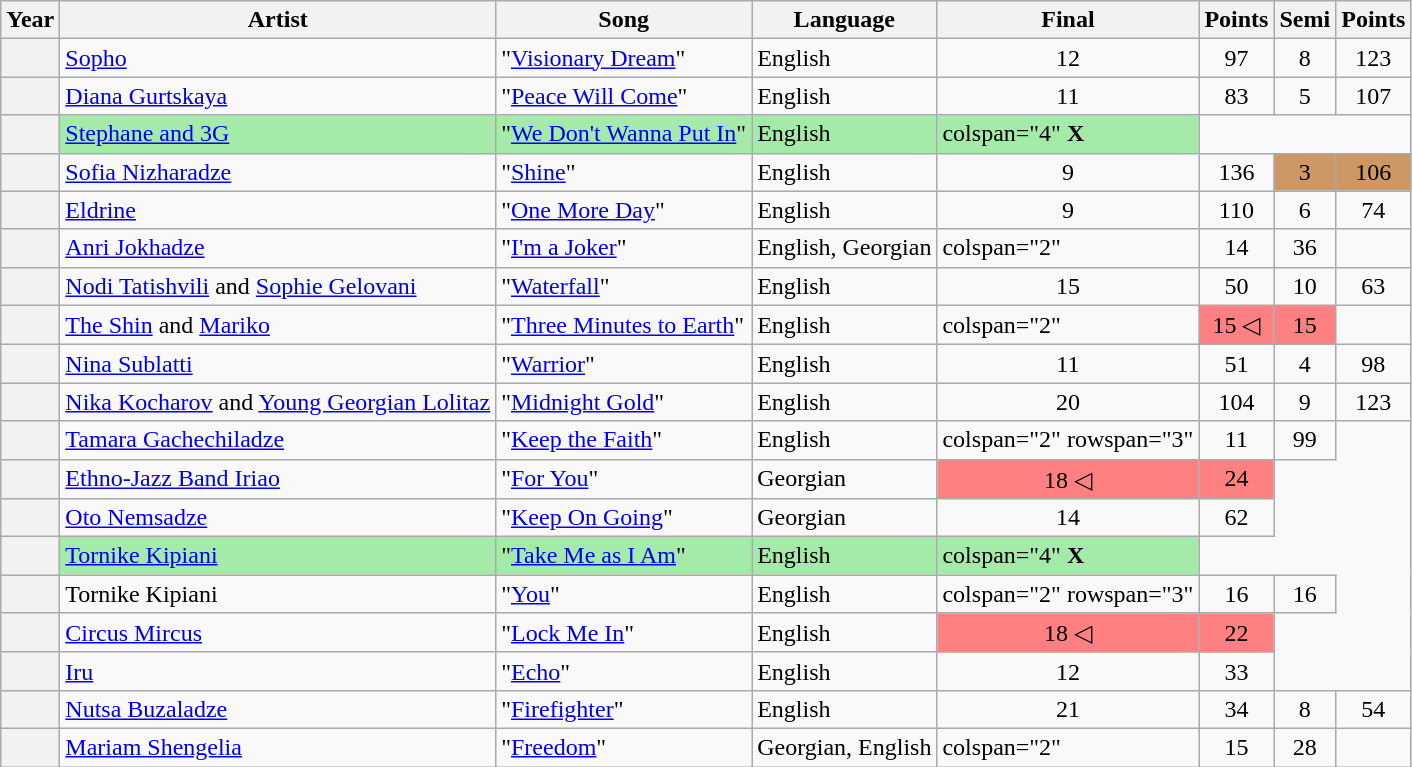<table class="wikitable sortable plainrowheaders">
<tr>
<th scope="col">Year</th>
<th scope="col">Artist</th>
<th scope="col">Song</th>
<th scope="col">Language</th>
<th scope="col" data-sort-type="number">Final</th>
<th scope="col" data-sort-type="number">Points</th>
<th scope="col" data-sort-type="number">Semi</th>
<th scope="col" data-sort-type="number">Points</th>
</tr>
<tr>
<th scope="row" style="text-align:center;"></th>
<td><a href='#'>Sopho</a></td>
<td>"<a href='#'>Visionary Dream</a>"</td>
<td>English</td>
<td style="text-align:center;">12</td>
<td style="text-align:center;">97</td>
<td style="text-align:center;">8</td>
<td style="text-align:center;">123</td>
</tr>
<tr>
<th scope="row" style="text-align:center;"></th>
<td><a href='#'>Diana Gurtskaya</a></td>
<td>"<a href='#'>Peace Will Come</a>"</td>
<td>English</td>
<td style="text-align:center;">11</td>
<td style="text-align:center;">83</td>
<td style="text-align:center;">5</td>
<td style="text-align:center;">107</td>
</tr>
<tr style="background-color:#A4EAA9;">
<th scope="row" style="text-align:center;"></th>
<td><a href='#'>Stephane and 3G</a></td>
<td>"<a href='#'>We Don't Wanna Put In</a>"</td>
<td>English</td>
<td>colspan="4"  <strong>X</strong></td>
</tr>
<tr>
<th scope="row" style="text-align:center;"></th>
<td><a href='#'>Sofia Nizharadze</a></td>
<td>"<a href='#'>Shine</a>"</td>
<td>English</td>
<td style="text-align:center;">9</td>
<td style="text-align:center;">136</td>
<td style="text-align:center; background-color:#C96;">3</td>
<td style="text-align:center; background-color:#C96;">106</td>
</tr>
<tr>
<th scope="row" style="text-align:center;"></th>
<td><a href='#'>Eldrine</a></td>
<td>"<a href='#'>One More Day</a>"</td>
<td>English</td>
<td style="text-align:center;">9</td>
<td style="text-align:center;">110</td>
<td style="text-align:center;">6</td>
<td style="text-align:center;">74</td>
</tr>
<tr>
<th scope="row" style="text-align:center;"></th>
<td><a href='#'>Anri Jokhadze</a></td>
<td>"<a href='#'>I'm a Joker</a>"</td>
<td>English, Georgian</td>
<td>colspan="2" </td>
<td style="text-align:center;">14</td>
<td style="text-align:center;">36</td>
</tr>
<tr>
<th scope="row" style="text-align:center;"></th>
<td><a href='#'>Nodi Tatishvili</a> and <a href='#'>Sophie Gelovani</a></td>
<td>"<a href='#'>Waterfall</a>"</td>
<td>English</td>
<td style="text-align:center;">15</td>
<td style="text-align:center;">50</td>
<td style="text-align:center;">10</td>
<td style="text-align:center;">63</td>
</tr>
<tr>
<th scope="row" style="text-align:center;"></th>
<td><a href='#'>The Shin</a> and <a href='#'>Mariko</a></td>
<td>"<a href='#'>Three Minutes to Earth</a>"</td>
<td>English</td>
<td>colspan="2" </td>
<td style="text-align:center; background-color:#FE8080;">15 ◁</td>
<td style="text-align:center; background-color:#FE8080;">15</td>
</tr>
<tr>
<th scope="row" style="text-align:center;"></th>
<td><a href='#'>Nina Sublatti</a></td>
<td>"<a href='#'>Warrior</a>"</td>
<td>English</td>
<td style="text-align:center;">11</td>
<td style="text-align:center;">51</td>
<td style="text-align:center;">4</td>
<td style="text-align:center;">98</td>
</tr>
<tr>
<th scope="row" style="text-align:center;"></th>
<td><a href='#'>Nika Kocharov</a> and <a href='#'>Young Georgian Lolitaz</a></td>
<td>"<a href='#'>Midnight Gold</a>"</td>
<td>English</td>
<td style="text-align:center;">20</td>
<td style="text-align:center;">104</td>
<td style="text-align:center;">9</td>
<td style="text-align:center;">123</td>
</tr>
<tr>
<th scope="row" style="text-align:center;"></th>
<td><a href='#'>Tamara Gachechiladze</a></td>
<td>"<a href='#'>Keep the Faith</a>"</td>
<td>English</td>
<td>colspan="2" rowspan="3" </td>
<td style="text-align:center;">11</td>
<td style="text-align:center;">99</td>
</tr>
<tr>
<th scope="row" style="text-align:center;"></th>
<td><a href='#'>Ethno-Jazz Band Iriao</a></td>
<td>"<a href='#'>For You</a>"</td>
<td>Georgian</td>
<td style="text-align:center; background-color:#FE8080;">18 ◁</td>
<td style="text-align:center; background-color:#FE8080;">24</td>
</tr>
<tr>
<th scope="row" style="text-align:center;"></th>
<td><a href='#'>Oto Nemsadze</a></td>
<td>"<a href='#'>Keep On Going</a>"</td>
<td>Georgian</td>
<td style="text-align:center;">14</td>
<td style="text-align:center;">62</td>
</tr>
<tr style="background-color:#A4EAA9;">
<th scope="row" style="text-align:center;"></th>
<td><a href='#'>Tornike Kipiani</a></td>
<td>"<a href='#'>Take Me as I Am</a>"</td>
<td>English</td>
<td>colspan="4"  <strong>X</strong></td>
</tr>
<tr>
<th scope="row" style="text-align:center;"></th>
<td>Tornike Kipiani</td>
<td>"<a href='#'>You</a>"</td>
<td>English</td>
<td>colspan="2" rowspan="3" </td>
<td style="text-align:center;">16</td>
<td style="text-align:center;">16</td>
</tr>
<tr>
<th scope="row" style="text-align:center;"></th>
<td><a href='#'>Circus Mircus</a></td>
<td>"<a href='#'>Lock Me In</a>"</td>
<td>English</td>
<td style="text-align:center; background-color:#FE8080;">18 ◁</td>
<td style="text-align:center; background-color:#FE8080;">22</td>
</tr>
<tr>
<th scope="row" style="text-align:center;"></th>
<td><a href='#'>Iru</a></td>
<td>"<a href='#'>Echo</a>"</td>
<td>English</td>
<td style="text-align:center;">12</td>
<td style="text-align:center;">33</td>
</tr>
<tr>
<th scope="row" style="text-align:center;"></th>
<td><a href='#'>Nutsa Buzaladze</a></td>
<td>"<a href='#'>Firefighter</a>"</td>
<td>English</td>
<td style="text-align:center;">21</td>
<td style="text-align:center;">34</td>
<td style="text-align:center;">8</td>
<td style="text-align:center;">54</td>
</tr>
<tr>
<th scope="row" style="text-align:center;"></th>
<td><a href='#'>Mariam Shengelia</a></td>
<td>"<a href='#'>Freedom</a>"</td>
<td>Georgian, English</td>
<td>colspan="2" </td>
<td style="text-align:center;">15</td>
<td style="text-align:center;">28</td>
</tr>
</table>
